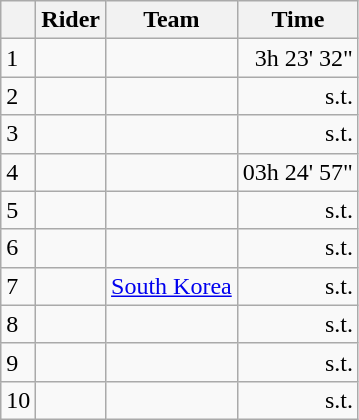<table class=wikitable>
<tr>
<th></th>
<th>Rider</th>
<th>Team</th>
<th>Time</th>
</tr>
<tr>
<td>1</td>
<td></td>
<td></td>
<td align=right>3h 23' 32"</td>
</tr>
<tr>
<td>2</td>
<td></td>
<td></td>
<td align=right>s.t.</td>
</tr>
<tr>
<td>3</td>
<td></td>
<td></td>
<td align=right>s.t.</td>
</tr>
<tr>
<td>4</td>
<td> </td>
<td></td>
<td align=right>03h 24' 57"</td>
</tr>
<tr>
<td>5</td>
<td></td>
<td></td>
<td align=right>s.t.</td>
</tr>
<tr>
<td>6</td>
<td></td>
<td></td>
<td align=right>s.t.</td>
</tr>
<tr>
<td>7</td>
<td></td>
<td><a href='#'>South Korea</a></td>
<td align=right>s.t.</td>
</tr>
<tr>
<td>8</td>
<td></td>
<td></td>
<td align=right>s.t.</td>
</tr>
<tr>
<td>9</td>
<td></td>
<td></td>
<td align=right>s.t.</td>
</tr>
<tr>
<td>10</td>
<td></td>
<td></td>
<td align=right>s.t.</td>
</tr>
</table>
